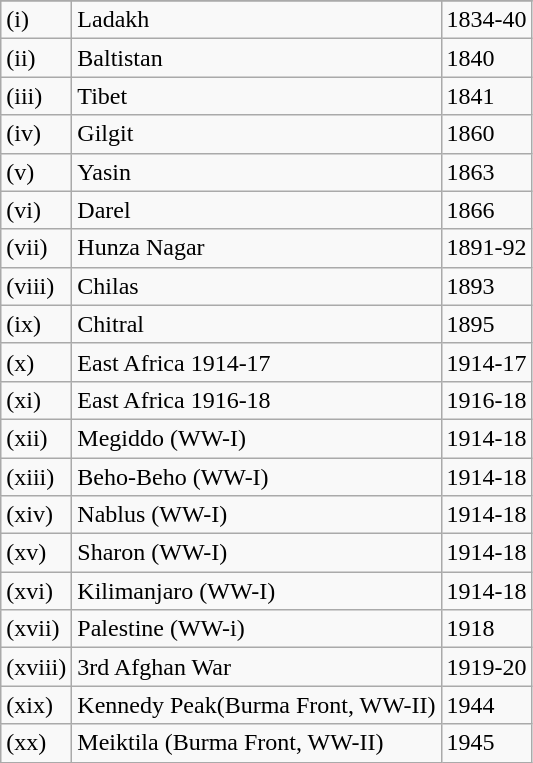<table class="wikitable sortable">
<tr>
</tr>
<tr>
<td>(i)</td>
<td>Ladakh</td>
<td>1834-40</td>
</tr>
<tr>
<td>(ii)</td>
<td>Baltistan</td>
<td>1840</td>
</tr>
<tr>
<td>(iii)</td>
<td>Tibet</td>
<td>1841</td>
</tr>
<tr>
<td>(iv)</td>
<td>Gilgit</td>
<td>1860</td>
</tr>
<tr>
<td>(v)</td>
<td>Yasin</td>
<td>1863</td>
</tr>
<tr>
<td>(vi)</td>
<td>Darel</td>
<td>1866</td>
</tr>
<tr>
<td>(vii)</td>
<td>Hunza Nagar</td>
<td>1891-92</td>
</tr>
<tr>
<td>(viii)</td>
<td>Chilas</td>
<td>1893</td>
</tr>
<tr>
<td>(ix)</td>
<td>Chitral</td>
<td>1895</td>
</tr>
<tr>
<td>(x)</td>
<td>East Africa 1914-17</td>
<td>1914-17</td>
</tr>
<tr>
<td>(xi)</td>
<td>East Africa 1916-18</td>
<td>1916-18</td>
</tr>
<tr>
<td>(xii)</td>
<td>Megiddo (WW-I)</td>
<td>1914-18</td>
</tr>
<tr>
<td>(xiii)</td>
<td>Beho-Beho (WW-I)</td>
<td>1914-18</td>
</tr>
<tr>
<td>(xiv)</td>
<td>Nablus (WW-I)</td>
<td>1914-18</td>
</tr>
<tr>
<td>(xv)</td>
<td>Sharon (WW-I)</td>
<td>1914-18</td>
</tr>
<tr>
<td>(xvi)</td>
<td>Kilimanjaro (WW-I)</td>
<td>1914-18</td>
</tr>
<tr>
<td>(xvii)</td>
<td>Palestine (WW-i)</td>
<td>1918</td>
</tr>
<tr>
<td>(xviii)</td>
<td>3rd Afghan War</td>
<td>1919-20</td>
</tr>
<tr>
<td>(xix)</td>
<td>Kennedy Peak(Burma Front, WW-II)</td>
<td>1944</td>
</tr>
<tr>
<td>(xx)</td>
<td>Meiktila (Burma Front, WW-II)</td>
<td>1945</td>
</tr>
</table>
